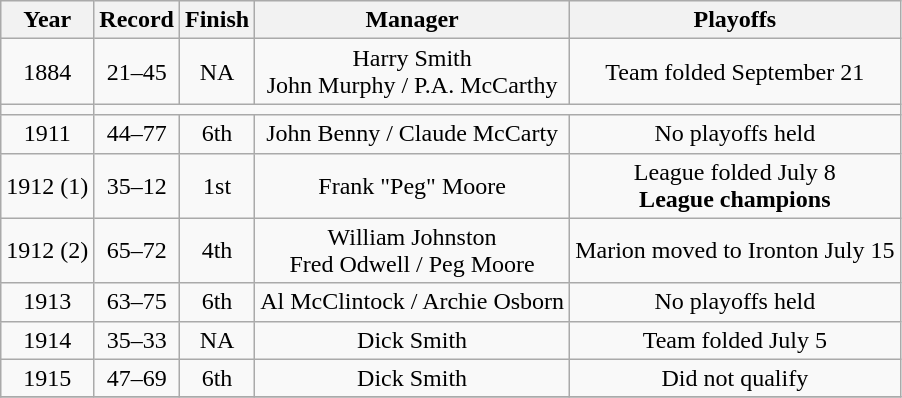<table class="wikitable">
<tr style="background: #F2F2F2;">
<th>Year</th>
<th>Record</th>
<th>Finish</th>
<th>Manager</th>
<th>Playoffs</th>
</tr>
<tr align=center>
<td>1884</td>
<td>21–45</td>
<td>NA</td>
<td>Harry Smith<br>John Murphy / P.A. McCarthy</td>
<td>Team folded September 21</td>
</tr>
<tr align=center>
<td></td>
</tr>
<tr align=center>
<td>1911</td>
<td>44–77</td>
<td>6th</td>
<td>John Benny / Claude McCarty</td>
<td>No playoffs held</td>
</tr>
<tr align=center>
<td>1912 (1)</td>
<td>35–12</td>
<td>1st</td>
<td>Frank "Peg" Moore</td>
<td>League folded July 8<br><strong>League champions</strong></td>
</tr>
<tr align=center>
<td>1912 (2)</td>
<td>65–72</td>
<td>4th</td>
<td>William Johnston<br> Fred Odwell / Peg Moore</td>
<td>Marion moved to Ironton July 15</td>
</tr>
<tr align=center>
<td>1913</td>
<td>63–75</td>
<td>6th</td>
<td>Al McClintock / Archie Osborn</td>
<td>No playoffs held</td>
</tr>
<tr align=center>
<td>1914</td>
<td>35–33</td>
<td>NA</td>
<td>Dick Smith</td>
<td>Team folded July 5</td>
</tr>
<tr align=center>
<td>1915</td>
<td>47–69</td>
<td>6th</td>
<td>Dick Smith</td>
<td>Did not qualify</td>
</tr>
<tr align=center>
</tr>
</table>
